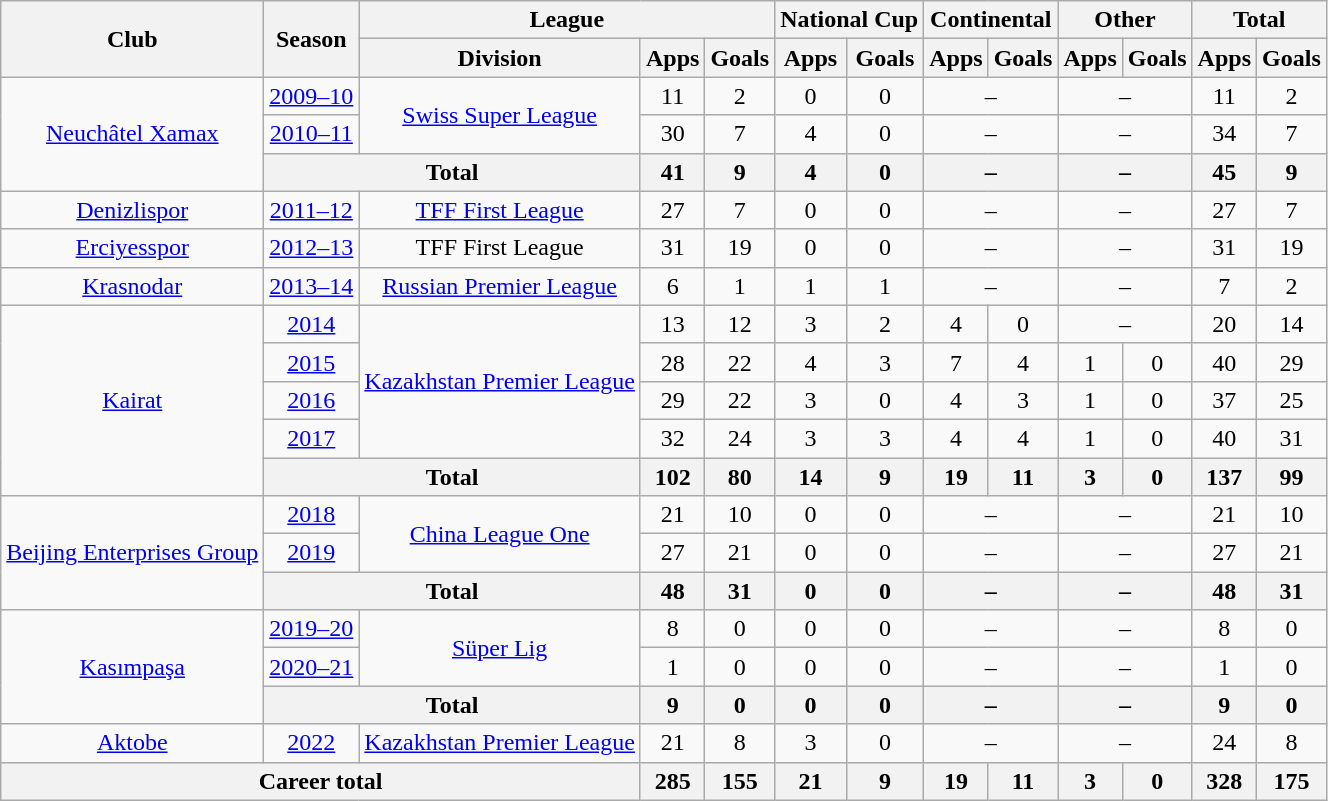<table class="wikitable" style="text-align: center;">
<tr>
<th rowspan="2">Club</th>
<th rowspan="2">Season</th>
<th colspan="3">League</th>
<th colspan="2">National Cup</th>
<th colspan="2">Continental</th>
<th colspan="2">Other</th>
<th colspan="2">Total</th>
</tr>
<tr>
<th>Division</th>
<th>Apps</th>
<th>Goals</th>
<th>Apps</th>
<th>Goals</th>
<th>Apps</th>
<th>Goals</th>
<th>Apps</th>
<th>Goals</th>
<th>Apps</th>
<th>Goals</th>
</tr>
<tr>
<td rowspan="3" valign="center"><a href='#'>Neuchâtel Xamax</a></td>
<td><a href='#'>2009–10</a></td>
<td rowspan="2" valign="center"><a href='#'>Swiss Super League</a></td>
<td>11</td>
<td>2</td>
<td>0</td>
<td>0</td>
<td colspan="2">–</td>
<td colspan="2">–</td>
<td>11</td>
<td>2</td>
</tr>
<tr>
<td><a href='#'>2010–11</a></td>
<td>30</td>
<td>7</td>
<td>4</td>
<td>0</td>
<td colspan="2">–</td>
<td colspan="2">–</td>
<td>34</td>
<td>7</td>
</tr>
<tr>
<th colspan="2">Total</th>
<th>41</th>
<th>9</th>
<th>4</th>
<th>0</th>
<th colspan="2">–</th>
<th colspan="2">–</th>
<th>45</th>
<th>9</th>
</tr>
<tr>
<td valign="center"><a href='#'>Denizlispor</a></td>
<td><a href='#'>2011–12</a></td>
<td><a href='#'>TFF First League</a></td>
<td>27</td>
<td>7</td>
<td>0</td>
<td>0</td>
<td colspan="2">–</td>
<td colspan="2">–</td>
<td>27</td>
<td>7</td>
</tr>
<tr>
<td valign="center"><a href='#'>Erciyesspor</a></td>
<td><a href='#'>2012–13</a></td>
<td>TFF First League</td>
<td>31</td>
<td>19</td>
<td>0</td>
<td>0</td>
<td colspan="2">–</td>
<td colspan="2">–</td>
<td>31</td>
<td>19</td>
</tr>
<tr>
<td valign="center"><a href='#'>Krasnodar</a></td>
<td><a href='#'>2013–14</a></td>
<td><a href='#'>Russian Premier League</a></td>
<td>6</td>
<td>1</td>
<td>1</td>
<td>1</td>
<td colspan="2">–</td>
<td colspan="2">–</td>
<td>7</td>
<td>2</td>
</tr>
<tr>
<td rowspan="5" valign="center"><a href='#'>Kairat</a></td>
<td><a href='#'>2014</a></td>
<td rowspan="4" valign="center"><a href='#'>Kazakhstan Premier League</a></td>
<td>13</td>
<td>12</td>
<td>3</td>
<td>2</td>
<td>4</td>
<td>0</td>
<td colspan="2">–</td>
<td>20</td>
<td>14</td>
</tr>
<tr>
<td><a href='#'>2015</a></td>
<td>28</td>
<td>22</td>
<td>4</td>
<td>3</td>
<td>7</td>
<td>4</td>
<td>1</td>
<td>0</td>
<td>40</td>
<td>29</td>
</tr>
<tr>
<td><a href='#'>2016</a></td>
<td>29</td>
<td>22</td>
<td>3</td>
<td>0</td>
<td>4</td>
<td>3</td>
<td>1</td>
<td>0</td>
<td>37</td>
<td>25</td>
</tr>
<tr>
<td><a href='#'>2017</a></td>
<td>32</td>
<td>24</td>
<td>3</td>
<td>3</td>
<td>4</td>
<td>4</td>
<td>1</td>
<td>0</td>
<td>40</td>
<td>31</td>
</tr>
<tr>
<th colspan="2">Total</th>
<th>102</th>
<th>80</th>
<th>14</th>
<th>9</th>
<th>19</th>
<th>11</th>
<th>3</th>
<th>0</th>
<th>137</th>
<th>99</th>
</tr>
<tr>
<td rowspan="3" valign="center"><a href='#'>Beijing Enterprises Group</a></td>
<td><a href='#'>2018</a></td>
<td rowspan="2" valign="center"><a href='#'>China League One</a></td>
<td>21</td>
<td>10</td>
<td>0</td>
<td>0</td>
<td colspan="2">–</td>
<td colspan="2">–</td>
<td>21</td>
<td>10</td>
</tr>
<tr>
<td><a href='#'>2019</a></td>
<td>27</td>
<td>21</td>
<td>0</td>
<td>0</td>
<td colspan="2">–</td>
<td colspan="2">–</td>
<td>27</td>
<td>21</td>
</tr>
<tr>
<th colspan="2">Total</th>
<th>48</th>
<th>31</th>
<th>0</th>
<th>0</th>
<th colspan="2">–</th>
<th colspan="2">–</th>
<th>48</th>
<th>31</th>
</tr>
<tr>
<td rowspan="3" valign="center"><a href='#'>Kasımpaşa</a></td>
<td><a href='#'>2019–20</a></td>
<td rowspan="2" valign="center"><a href='#'>Süper Lig</a></td>
<td>8</td>
<td>0</td>
<td>0</td>
<td>0</td>
<td colspan="2">–</td>
<td colspan="2">–</td>
<td>8</td>
<td>0</td>
</tr>
<tr>
<td><a href='#'>2020–21</a></td>
<td>1</td>
<td>0</td>
<td>0</td>
<td>0</td>
<td colspan="2">–</td>
<td colspan="2">–</td>
<td>1</td>
<td>0</td>
</tr>
<tr>
<th colspan="2">Total</th>
<th>9</th>
<th>0</th>
<th>0</th>
<th>0</th>
<th colspan="2">–</th>
<th colspan="2">–</th>
<th>9</th>
<th>0</th>
</tr>
<tr>
<td valign="center"><a href='#'>Aktobe</a></td>
<td><a href='#'>2022</a></td>
<td><a href='#'>Kazakhstan Premier League</a></td>
<td>21</td>
<td>8</td>
<td>3</td>
<td>0</td>
<td colspan="2">–</td>
<td colspan="2">–</td>
<td>24</td>
<td>8</td>
</tr>
<tr>
<th colspan="3">Career total</th>
<th>285</th>
<th>155</th>
<th>21</th>
<th>9</th>
<th>19</th>
<th>11</th>
<th>3</th>
<th>0</th>
<th>328</th>
<th>175</th>
</tr>
</table>
